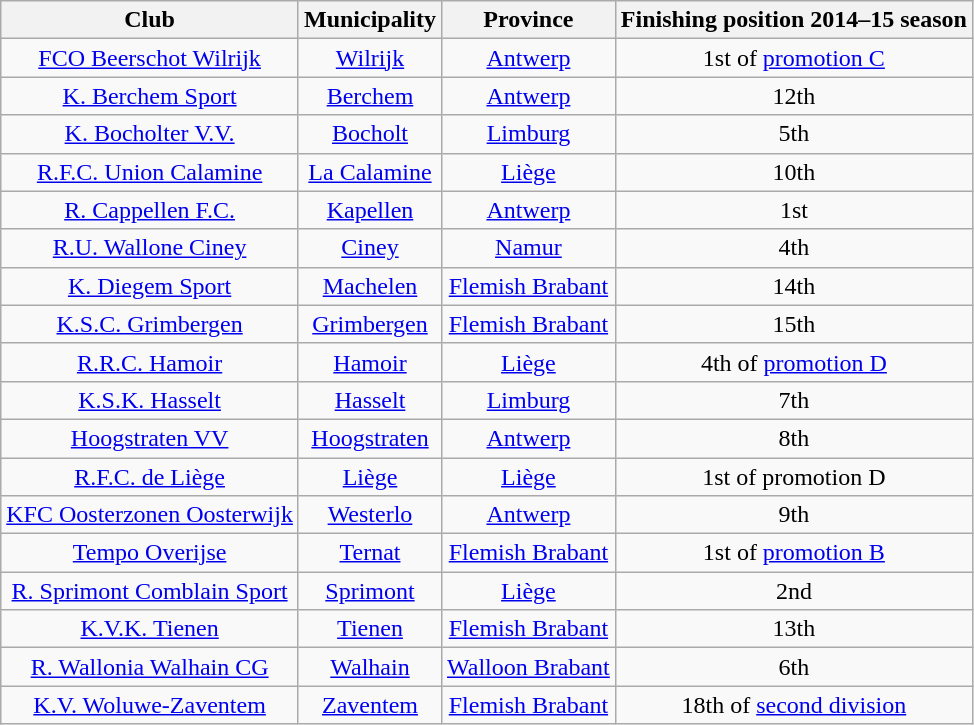<table class="wikitable sortable" style="text-align:center;">
<tr>
<th>Club</th>
<th>Municipality</th>
<th>Province</th>
<th>Finishing position 2014–15 season</th>
</tr>
<tr>
<td><a href='#'>FCO Beerschot Wilrijk</a></td>
<td><a href='#'>Wilrijk</a></td>
<td><a href='#'>Antwerp</a></td>
<td>1st of <a href='#'>promotion C</a></td>
</tr>
<tr>
<td><a href='#'>K. Berchem Sport</a></td>
<td><a href='#'>Berchem</a></td>
<td><a href='#'>Antwerp</a></td>
<td>12th</td>
</tr>
<tr>
<td><a href='#'>K. Bocholter V.V.</a></td>
<td><a href='#'>Bocholt</a></td>
<td><a href='#'>Limburg</a></td>
<td>5th</td>
</tr>
<tr>
<td><a href='#'>R.F.C. Union Calamine</a></td>
<td><a href='#'>La Calamine</a></td>
<td><a href='#'>Liège</a></td>
<td>10th</td>
</tr>
<tr>
<td><a href='#'>R. Cappellen F.C.</a></td>
<td><a href='#'>Kapellen</a></td>
<td><a href='#'>Antwerp</a></td>
<td>1st</td>
</tr>
<tr>
<td><a href='#'>R.U. Wallone Ciney</a></td>
<td><a href='#'>Ciney</a></td>
<td><a href='#'>Namur</a></td>
<td>4th</td>
</tr>
<tr>
<td><a href='#'>K. Diegem Sport</a></td>
<td><a href='#'>Machelen</a></td>
<td><a href='#'>Flemish Brabant</a></td>
<td>14th</td>
</tr>
<tr>
<td><a href='#'>K.S.C. Grimbergen</a></td>
<td><a href='#'>Grimbergen</a></td>
<td><a href='#'>Flemish Brabant</a></td>
<td>15th</td>
</tr>
<tr>
<td><a href='#'>R.R.C. Hamoir</a></td>
<td><a href='#'>Hamoir</a></td>
<td><a href='#'>Liège</a></td>
<td>4th of <a href='#'>promotion D</a></td>
</tr>
<tr>
<td><a href='#'>K.S.K. Hasselt</a></td>
<td><a href='#'>Hasselt</a></td>
<td><a href='#'>Limburg</a></td>
<td>7th</td>
</tr>
<tr>
<td><a href='#'>Hoogstraten VV</a></td>
<td><a href='#'>Hoogstraten</a></td>
<td><a href='#'>Antwerp</a></td>
<td>8th</td>
</tr>
<tr>
<td><a href='#'>R.F.C. de Liège</a></td>
<td><a href='#'>Liège</a></td>
<td><a href='#'>Liège</a></td>
<td>1st of promotion D</td>
</tr>
<tr>
<td><a href='#'>KFC Oosterzonen Oosterwijk</a></td>
<td><a href='#'>Westerlo</a></td>
<td><a href='#'>Antwerp</a></td>
<td>9th</td>
</tr>
<tr>
<td><a href='#'>Tempo Overijse</a></td>
<td><a href='#'>Ternat</a></td>
<td><a href='#'>Flemish Brabant</a></td>
<td>1st of <a href='#'>promotion B</a></td>
</tr>
<tr>
<td><a href='#'>R. Sprimont Comblain Sport</a></td>
<td><a href='#'>Sprimont</a></td>
<td><a href='#'>Liège</a></td>
<td>2nd</td>
</tr>
<tr>
<td><a href='#'>K.V.K. Tienen</a></td>
<td><a href='#'>Tienen</a></td>
<td><a href='#'>Flemish Brabant</a></td>
<td>13th</td>
</tr>
<tr>
<td><a href='#'>R. Wallonia Walhain CG</a></td>
<td><a href='#'>Walhain</a></td>
<td><a href='#'>Walloon Brabant</a></td>
<td>6th</td>
</tr>
<tr>
<td><a href='#'>K.V. Woluwe-Zaventem</a></td>
<td><a href='#'>Zaventem</a></td>
<td><a href='#'>Flemish Brabant</a></td>
<td>18th of <a href='#'>second division</a></td>
</tr>
</table>
